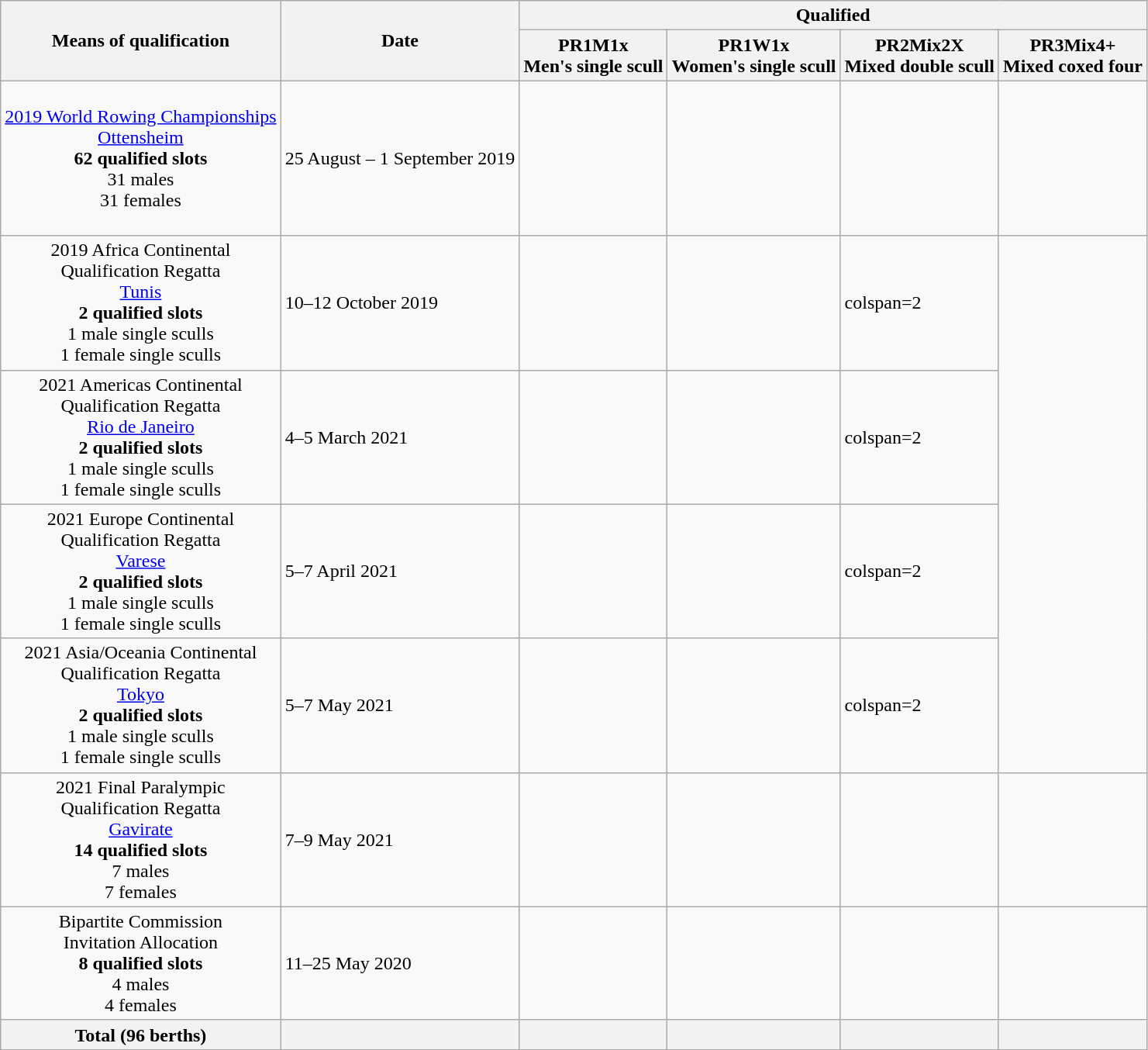<table class="wikitable">
<tr>
<th rowspan=2>Means of qualification</th>
<th rowspan=2>Date</th>
<th colspan="4">Qualified</th>
</tr>
<tr>
<th>PR1M1x<br>Men's single scull</th>
<th>PR1W1x<br>Women's single scull</th>
<th>PR2Mix2X<br>Mixed double scull</th>
<th>PR3Mix4+<br>Mixed coxed four</th>
</tr>
<tr>
<td align="center"><a href='#'>2019 World Rowing Championships</a> <br> <a href='#'>Ottensheim</a><br><strong>62 qualified slots</strong><br> 31 males<br> 31 females</td>
<td>25 August – 1 September 2019</td>
<td><br><br><br><br><br><br> </td>
<td><br><br><br><br><br><br> </td>
<td><br><br><br><br><br><br> <br></td>
<td><br><br><br><br><br><br>  <br> </td>
</tr>
<tr>
<td align="center">2019 Africa Continental<br> Qualification Regatta<br> <a href='#'>Tunis</a> <br><strong>2 qualified slots</strong><br> 1 male single sculls<br> 1 female single sculls</td>
<td>10–12 October 2019</td>
<td></td>
<td></td>
<td>colspan=2 </td>
</tr>
<tr>
<td align="center">2021 Americas Continental <br> Qualification Regatta<br> <a href='#'>Rio de Janeiro</a><br><strong>2 qualified slots</strong><br> 1 male single sculls<br> 1 female single sculls </td>
<td>4–5 March 2021</td>
<td></td>
<td></td>
<td>colspan=2 </td>
</tr>
<tr>
<td align="center">2021 Europe Continental <br>Qualification Regatta<br> <a href='#'>Varese</a><br><strong>2 qualified slots</strong><br> 1 male single sculls<br> 1 female single sculls </td>
<td>5–7 April 2021</td>
<td></td>
<td></td>
<td>colspan=2 </td>
</tr>
<tr>
<td align="center">2021 Asia/Oceania Continental <br>Qualification Regatta <br> <a href='#'>Tokyo</a><br><strong>2 qualified slots</strong><br> 1 male single sculls<br> 1 female single sculls </td>
<td>5–7 May 2021</td>
<td></td>
<td></td>
<td>colspan=2 </td>
</tr>
<tr>
<td align="center">2021 Final Paralympic <br>Qualification Regatta<br> <a href='#'>Gavirate</a> <br><strong>14 qualified slots</strong><br> 7 males<br>7 females</td>
<td>7–9 May 2021</td>
<td></td>
<td></td>
<td><br></td>
<td><br></td>
</tr>
<tr>
<td align="center">Bipartite Commission <br>Invitation Allocation <br> <strong>8 qualified slots</strong><br> 4 males <br> 4 females</td>
<td>11–25 May 2020</td>
<td></td>
<td></td>
<td><br></td>
<td><br></td>
</tr>
<tr>
<th>Total (96 berths)</th>
<th></th>
<th></th>
<th></th>
<th></th>
<th></th>
</tr>
</table>
